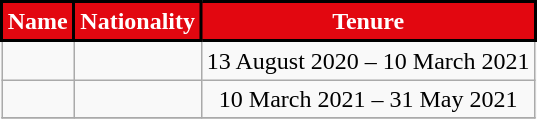<table class="wikitable" style="text-align:center;">
<tr>
<th style="background:#e20710; color:white; border:2px solid #000000;">Name</th>
<th style="background:#e20710; color:white; border:2px solid #000000;">Nationality</th>
<th style="background:#e20710; color:white; border:2px solid #000000;">Tenure</th>
</tr>
<tr>
<td></td>
<td></td>
<td>13 August 2020 – 10 March 2021</td>
</tr>
<tr>
<td></td>
<td></td>
<td>10 March 2021 – 31 May 2021</td>
</tr>
<tr>
</tr>
</table>
